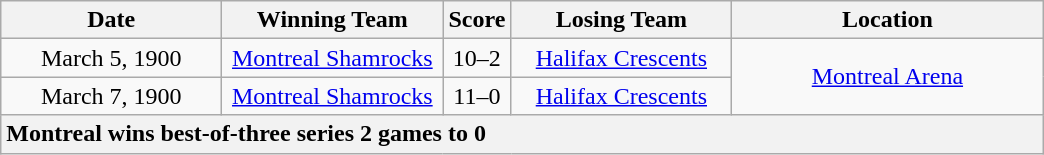<table class="wikitable" style="text-align:center;">
<tr>
<th width="140">Date</th>
<th width="140">Winning Team</th>
<th width="5">Score</th>
<th width="140">Losing Team</th>
<th width="200">Location</th>
</tr>
<tr>
<td>March 5, 1900</td>
<td><a href='#'>Montreal Shamrocks</a></td>
<td>10–2</td>
<td><a href='#'>Halifax Crescents</a></td>
<td rowspan="2"><a href='#'>Montreal Arena</a></td>
</tr>
<tr>
<td>March 7, 1900</td>
<td><a href='#'>Montreal Shamrocks</a></td>
<td>11–0</td>
<td><a href='#'>Halifax Crescents</a></td>
</tr>
<tr>
<th colspan="5" style="text-align:left;">Montreal wins best-of-three series 2 games to 0</th>
</tr>
</table>
